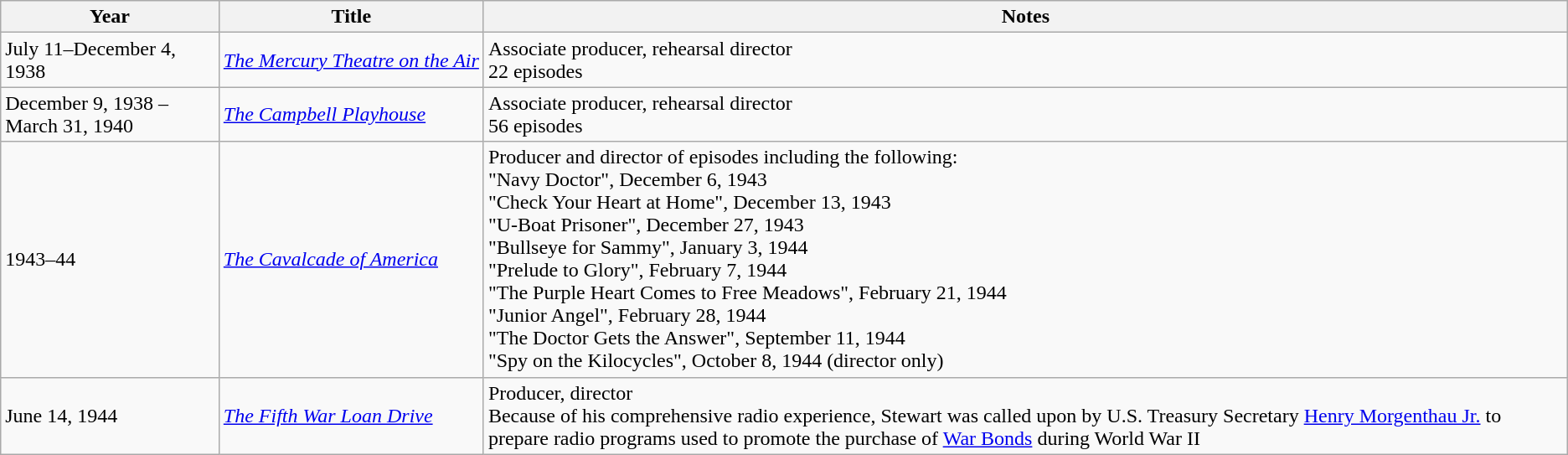<table class="wikitable">
<tr>
<th>Year</th>
<th>Title</th>
<th class="unsortable">Notes</th>
</tr>
<tr>
<td>July 11–December 4, 1938</td>
<td><em><a href='#'>The&nbsp;Mercury&nbsp;Theatre&nbsp;on&nbsp;the&nbsp;Air</a></em></td>
<td>Associate producer, rehearsal director<br>22 episodes</td>
</tr>
<tr>
<td>December 9, 1938 – March 31, 1940</td>
<td><em><a href='#'>The Campbell Playhouse</a></em></td>
<td>Associate producer, rehearsal director<br>56 episodes</td>
</tr>
<tr>
<td>1943–44</td>
<td><em><a href='#'>The Cavalcade of America</a></em></td>
<td>Producer and director of episodes including the following:<br>"Navy Doctor", December 6, 1943<br>"Check Your Heart at Home", December 13, 1943<br>"U-Boat Prisoner", December 27, 1943<br>"Bullseye for Sammy", January 3, 1944<br>"Prelude to Glory", February 7, 1944<br>"The Purple Heart Comes to Free Meadows", February 21, 1944<br>"Junior Angel", February 28, 1944<br>"The Doctor Gets the Answer", September 11, 1944<br>"Spy on the Kilocycles", October 8, 1944 (director only)</td>
</tr>
<tr>
<td>June 14, 1944</td>
<td><em><a href='#'>The Fifth War Loan Drive</a></em></td>
<td>Producer, director<br>Because of his comprehensive radio experience, Stewart was called upon by U.S. Treasury Secretary <a href='#'>Henry Morgenthau Jr.</a> to prepare radio programs used to promote the purchase of <a href='#'>War Bonds</a> during World War II</td>
</tr>
</table>
